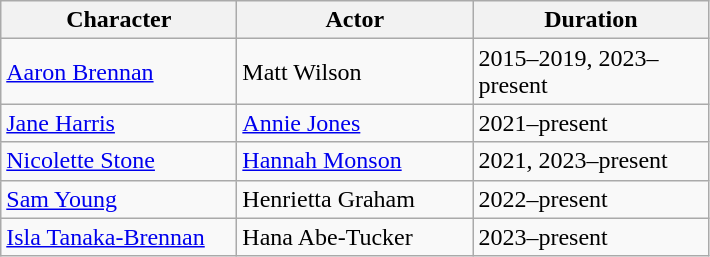<table class="wikitable">
<tr>
<th style="width:150px;">Character</th>
<th style="width:150px;">Actor</th>
<th style="width:150px;">Duration</th>
</tr>
<tr>
<td><a href='#'>Aaron Brennan</a></td>
<td>Matt Wilson</td>
<td>2015–2019, 2023–present</td>
</tr>
<tr>
<td><a href='#'>Jane Harris</a></td>
<td><a href='#'>Annie Jones</a></td>
<td>2021–present</td>
</tr>
<tr>
<td><a href='#'>Nicolette Stone</a></td>
<td><a href='#'>Hannah Monson</a></td>
<td>2021, 2023–present</td>
</tr>
<tr>
<td><a href='#'>Sam Young</a></td>
<td>Henrietta Graham</td>
<td>2022–present</td>
</tr>
<tr>
<td><a href='#'>Isla Tanaka-Brennan</a></td>
<td>Hana Abe-Tucker</td>
<td>2023–present</td>
</tr>
</table>
